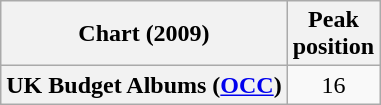<table class="wikitable plainrowheaders" style="text-align:center">
<tr>
<th scope="col">Chart (2009)</th>
<th scope="col">Peak<br>position</th>
</tr>
<tr>
<th scope="row">UK Budget Albums (<a href='#'>OCC</a>)</th>
<td>16</td>
</tr>
</table>
